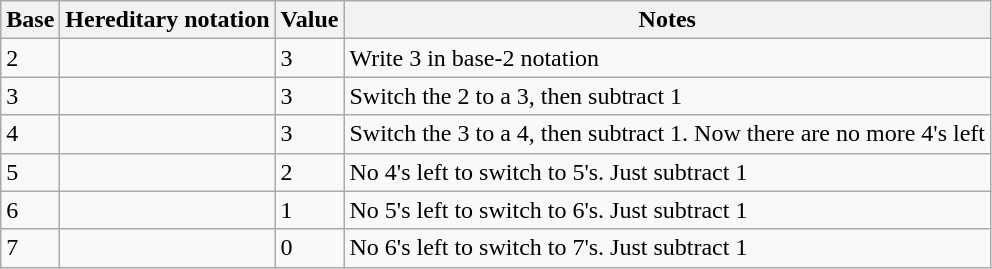<table class="wikitable" border="1">
<tr>
<th>Base</th>
<th>Hereditary notation</th>
<th>Value</th>
<th>Notes</th>
</tr>
<tr>
<td>2</td>
<td></td>
<td>3</td>
<td>Write 3 in base-2 notation</td>
</tr>
<tr>
<td>3</td>
<td></td>
<td>3</td>
<td>Switch the 2 to a 3, then subtract 1</td>
</tr>
<tr>
<td>4</td>
<td></td>
<td>3</td>
<td>Switch the 3 to a 4, then subtract 1. Now there are no more 4's left</td>
</tr>
<tr>
<td>5</td>
<td></td>
<td>2</td>
<td>No 4's left to switch to 5's. Just subtract 1</td>
</tr>
<tr>
<td>6</td>
<td></td>
<td>1</td>
<td>No 5's left to switch to 6's. Just subtract 1</td>
</tr>
<tr>
<td>7</td>
<td></td>
<td>0</td>
<td>No 6's left to switch to 7's. Just subtract 1</td>
</tr>
</table>
